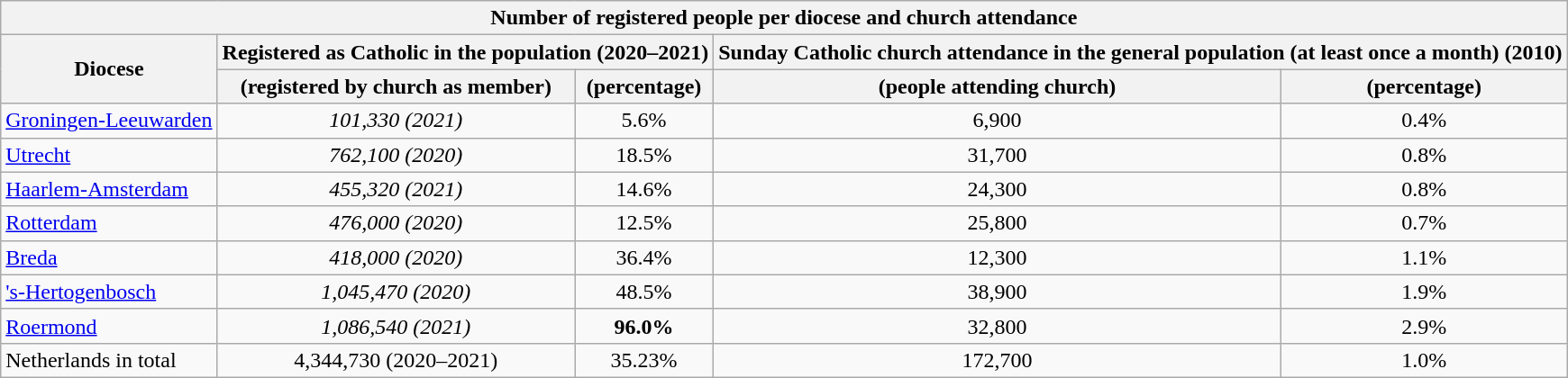<table class="wikitable vatop">
<tr>
<th colspan="5">Number of registered people per diocese and church attendance</th>
</tr>
<tr>
<th rowspan="2">Diocese</th>
<th colspan="2">Registered as Catholic in the population (2020–2021)</th>
<th colspan="2">Sunday Catholic church attendance in the general population (at least once a month) (2010)</th>
</tr>
<tr>
<th>(registered by church as member)</th>
<th>(percentage)</th>
<th>(people attending church)</th>
<th>(percentage)</th>
</tr>
<tr>
<td><a href='#'>Groningen-Leeuwarden</a></td>
<td align="center"><em>101,330 (2021)</em></td>
<td align="center">5.6%</td>
<td align="center">6,900</td>
<td align="center">0.4%</td>
</tr>
<tr>
<td><a href='#'>Utrecht</a></td>
<td align="center"><em>762,100 (2020)</em></td>
<td align="center">18.5%</td>
<td align="center">31,700</td>
<td align="center">0.8%</td>
</tr>
<tr>
<td><a href='#'>Haarlem-Amsterdam</a></td>
<td align="center"><em>455,320 (2021)</em></td>
<td align="center">14.6%</td>
<td align="center">24,300</td>
<td align="center">0.8%</td>
</tr>
<tr>
<td><a href='#'>Rotterdam</a></td>
<td align="center"><em> 476,000 (2020)</em></td>
<td align="center">12.5%</td>
<td align="center">25,800</td>
<td align="center">0.7%</td>
</tr>
<tr>
<td><a href='#'>Breda</a></td>
<td align="center"><em>418,000 (2020)</em></td>
<td align="center">36.4%</td>
<td align="center">12,300</td>
<td align="center">1.1%</td>
</tr>
<tr>
<td><a href='#'>'s-Hertogenbosch</a></td>
<td align="center"><em>1,045,470 (2020)</em></td>
<td align="center">48.5%</td>
<td align="center">38,900</td>
<td align="center">1.9%</td>
</tr>
<tr>
<td><a href='#'>Roermond</a></td>
<td align="center"><em>1,086,540 (2021)</em></td>
<td align="center"><strong>96.0%</strong></td>
<td align="center">32,800</td>
<td align="center">2.9%</td>
</tr>
<tr>
<td>Netherlands in total</td>
<td align="center">4,344,730 (2020–2021)</td>
<td align="center">35.23%</td>
<td align="center">172,700</td>
<td align="center">1.0%</td>
</tr>
</table>
